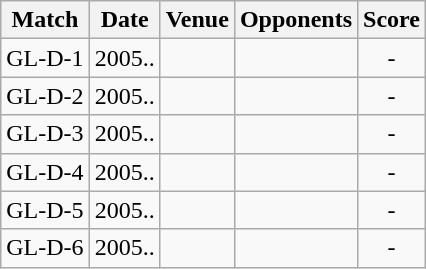<table class="wikitable" style="text-align:center;">
<tr>
<th>Match</th>
<th>Date</th>
<th>Venue</th>
<th>Opponents</th>
<th>Score</th>
</tr>
<tr>
<td>GL-D-1</td>
<td>2005..</td>
<td><a href='#'></a></td>
<td><a href='#'></a></td>
<td>-</td>
</tr>
<tr>
<td>GL-D-2</td>
<td>2005..</td>
<td><a href='#'></a></td>
<td><a href='#'></a></td>
<td>-</td>
</tr>
<tr>
<td>GL-D-3</td>
<td>2005..</td>
<td><a href='#'></a></td>
<td><a href='#'></a></td>
<td>-</td>
</tr>
<tr>
<td>GL-D-4</td>
<td>2005..</td>
<td><a href='#'></a></td>
<td><a href='#'></a></td>
<td>-</td>
</tr>
<tr>
<td>GL-D-5</td>
<td>2005..</td>
<td><a href='#'></a></td>
<td><a href='#'></a></td>
<td>-</td>
</tr>
<tr>
<td>GL-D-6</td>
<td>2005..</td>
<td><a href='#'></a></td>
<td><a href='#'></a></td>
<td>-</td>
</tr>
</table>
